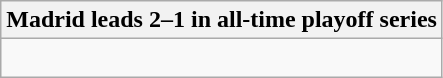<table class="wikitable collapsible collapsed">
<tr>
<th>Madrid leads 2–1 in all-time playoff series</th>
</tr>
<tr>
<td><br>

</td>
</tr>
</table>
